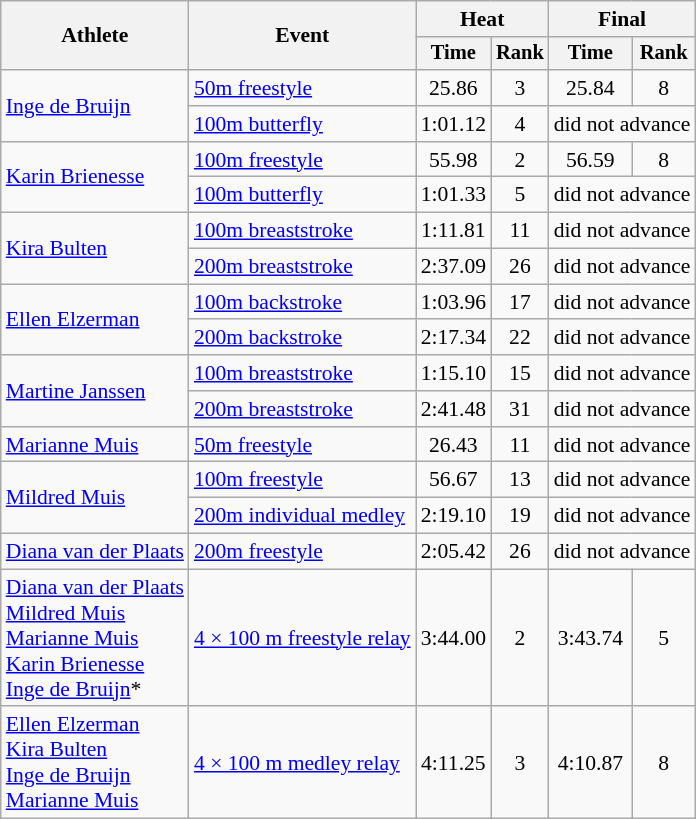<table class=wikitable style="font-size:90%">
<tr>
<th rowspan="2">Athlete</th>
<th rowspan="2">Event</th>
<th colspan="2">Heat</th>
<th colspan="2">Final</th>
</tr>
<tr style="font-size:95%">
<th>Time</th>
<th>Rank</th>
<th>Time</th>
<th>Rank</th>
</tr>
<tr align=center>
<td align=left rowspan=2><a href='#'>Inge de Bruijn</a></td>
<td align=left><a href='#'>50m freestyle</a></td>
<td>25.86</td>
<td>3</td>
<td>25.84</td>
<td>8</td>
</tr>
<tr align=center>
<td align=left><a href='#'>100m butterfly</a></td>
<td>1:01.12</td>
<td>4</td>
<td colspan=2>did not advance</td>
</tr>
<tr align=center>
<td align=left rowspan=2><a href='#'>Karin Brienesse</a></td>
<td align=left><a href='#'>100m freestyle</a></td>
<td>55.98</td>
<td>2</td>
<td>56.59</td>
<td>8</td>
</tr>
<tr align=center>
<td align=left><a href='#'>100m butterfly</a></td>
<td>1:01.33</td>
<td>5</td>
<td colspan=2>did not advance</td>
</tr>
<tr align=center>
<td align=left rowspan=2><a href='#'>Kira Bulten</a></td>
<td align=left><a href='#'>100m breaststroke</a></td>
<td>1:11.81</td>
<td>11</td>
<td colspan=2>did not advance</td>
</tr>
<tr align=center>
<td align=left><a href='#'>200m breaststroke</a></td>
<td>2:37.09</td>
<td>26</td>
<td colspan=2>did not advance</td>
</tr>
<tr align=center>
<td align=left rowspan=2><a href='#'>Ellen Elzerman</a></td>
<td align=left><a href='#'>100m backstroke</a></td>
<td>1:03.96</td>
<td>17</td>
<td colspan=2>did not advance</td>
</tr>
<tr align=center>
<td align=left><a href='#'>200m backstroke</a></td>
<td>2:17.34</td>
<td>22</td>
<td colspan=2>did not advance</td>
</tr>
<tr align=center>
<td align=left rowspan=2><a href='#'>Martine Janssen</a></td>
<td align=left><a href='#'>100m breaststroke</a></td>
<td>1:15.10</td>
<td>15</td>
<td colspan=2>did not advance</td>
</tr>
<tr align=center>
<td align=left><a href='#'>200m breaststroke</a></td>
<td>2:41.48</td>
<td>31</td>
<td colspan=2>did not advance</td>
</tr>
<tr align=center>
<td align=left><a href='#'>Marianne Muis</a></td>
<td align=left><a href='#'>50m freestyle</a></td>
<td>26.43</td>
<td>11</td>
<td colspan=2>did not advance</td>
</tr>
<tr align=center>
<td align=left rowspan=2><a href='#'>Mildred Muis</a></td>
<td align=left><a href='#'>100m freestyle</a></td>
<td>56.67</td>
<td>13</td>
<td colspan=2>did not advance</td>
</tr>
<tr align=center>
<td align=left><a href='#'>200m individual medley</a></td>
<td>2:19.10</td>
<td>19</td>
<td colspan=2>did not advance</td>
</tr>
<tr align=center>
<td align=left><a href='#'>Diana van der Plaats</a></td>
<td align=left><a href='#'>200m freestyle</a></td>
<td>2:05.42</td>
<td>26</td>
<td colspan=2>did not advance</td>
</tr>
<tr align=center>
<td align=left><a href='#'>Diana van der Plaats</a><br><a href='#'>Mildred Muis</a><br><a href='#'>Marianne Muis</a><br><a href='#'>Karin Brienesse</a><br><a href='#'>Inge de Bruijn</a>*</td>
<td align=left><a href='#'>4 × 100 m freestyle relay</a></td>
<td>3:44.00</td>
<td>2</td>
<td>3:43.74</td>
<td>5</td>
</tr>
<tr align=center>
<td align=left><a href='#'>Ellen Elzerman</a><br><a href='#'>Kira Bulten</a><br><a href='#'>Inge de Bruijn</a><br><a href='#'>Marianne Muis</a></td>
<td align=left><a href='#'>4 × 100 m medley relay</a></td>
<td>4:11.25</td>
<td>3</td>
<td>4:10.87</td>
<td>8</td>
</tr>
</table>
